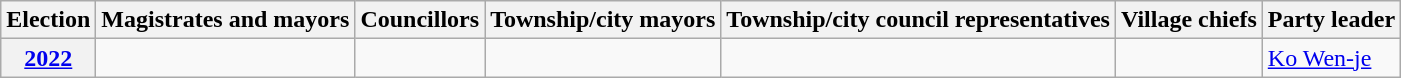<table class=wikitable>
<tr>
<th>Election</th>
<th>Magistrates and mayors</th>
<th>Councillors</th>
<th>Township/city mayors</th>
<th>Township/city council representatives</th>
<th>Village chiefs</th>
<th>Party leader</th>
</tr>
<tr>
<th><a href='#'>2022</a><br></th>
<td></td>
<td></td>
<td></td>
<td></td>
<td></td>
<td><a href='#'>Ko Wen-je</a></td>
</tr>
</table>
